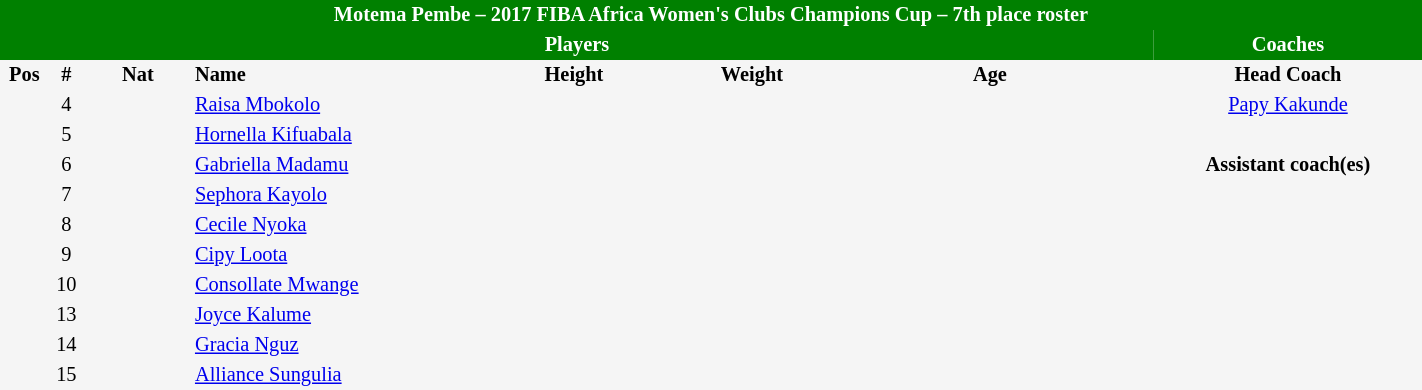<table border=0 cellpadding=2 cellspacing=0  |- bgcolor=#f5f5f5 style="text-align:center; font-size:85%;" width=75%>
<tr>
<td colspan="8" style="background: green; color: white"><strong>Motema Pembe – 2017 FIBA Africa Women's Clubs Champions Cup – 7th place roster</strong></td>
</tr>
<tr>
<td colspan="7" style="background: green; color: white"><strong>Players</strong></td>
<td style="background: green; color: white"><strong>Coaches</strong></td>
</tr>
<tr style="background=#f5f5f5; color: black">
<th width=5px>Pos</th>
<th width=5px>#</th>
<th width=50px>Nat</th>
<th width=135px align=left>Name</th>
<th width=100px>Height</th>
<th width=70px>Weight</th>
<th width=160px>Age</th>
<th width=130px>Head Coach</th>
</tr>
<tr>
<td></td>
<td>4</td>
<td></td>
<td align=left><a href='#'>Raisa Mbokolo</a></td>
<td></td>
<td></td>
<td><span></span></td>
<td> <a href='#'>Papy Kakunde</a></td>
</tr>
<tr>
<td></td>
<td>5</td>
<td></td>
<td align=left><a href='#'>Hornella Kifuabala</a></td>
<td></td>
<td></td>
<td><span></span></td>
</tr>
<tr>
<td></td>
<td>6</td>
<td></td>
<td align=left><a href='#'>Gabriella Madamu</a></td>
<td></td>
<td></td>
<td><span></span></td>
<td><strong>Assistant coach(es)</strong></td>
</tr>
<tr>
<td></td>
<td>7</td>
<td></td>
<td align=left><a href='#'>Sephora Kayolo</a></td>
<td></td>
<td></td>
<td><span></span></td>
<td></td>
</tr>
<tr>
<td></td>
<td>8</td>
<td></td>
<td align=left><a href='#'>Cecile Nyoka</a></td>
<td><span></span></td>
<td></td>
<td><span></span></td>
</tr>
<tr>
<td></td>
<td>9</td>
<td></td>
<td align=left><a href='#'>Cipy Loota</a></td>
<td></td>
<td></td>
<td><span></span></td>
</tr>
<tr>
<td></td>
<td>10</td>
<td></td>
<td align=left><a href='#'>Consollate Mwange</a></td>
<td></td>
<td></td>
<td><span></span></td>
</tr>
<tr>
<td></td>
<td>13</td>
<td></td>
<td align=left><a href='#'>Joyce Kalume</a></td>
<td></td>
<td></td>
<td><span></span></td>
</tr>
<tr>
<td></td>
<td>14</td>
<td></td>
<td align=left><a href='#'>Gracia Nguz</a></td>
<td></td>
<td></td>
<td><span></span></td>
</tr>
<tr>
<td></td>
<td>15</td>
<td></td>
<td align=left><a href='#'>Alliance Sungulia</a></td>
<td></td>
<td></td>
<td><span></span></td>
</tr>
</table>
